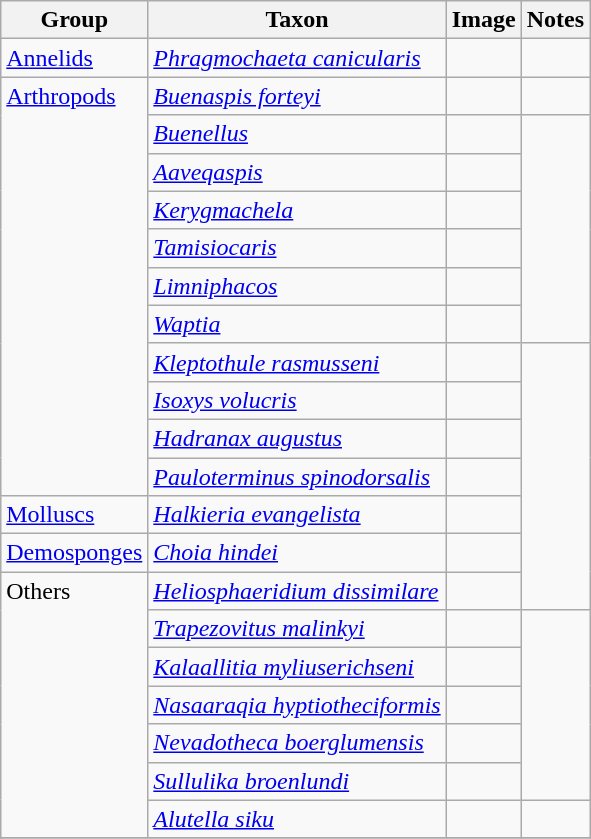<table class="wikitable sortable">
<tr>
<th>Group</th>
<th>Taxon</th>
<th>Image</th>
<th>Notes</th>
</tr>
<tr>
<td><a href='#'>Annelids</a></td>
<td><em><a href='#'>Phragmochaeta canicularis</a></em></td>
<td></td>
<td align=center></td>
</tr>
<tr>
<td rowspan=11 valign=top><a href='#'>Arthropods</a></td>
<td><em><a href='#'>Buenaspis forteyi</a></em></td>
<td></td>
<td align=center></td>
</tr>
<tr>
<td><em><a href='#'>Buenellus</a></em></td>
<td></td>
<td rowspan=6 align=center></td>
</tr>
<tr>
<td><em><a href='#'>Aaveqaspis</a></em></td>
<td></td>
</tr>
<tr>
<td><em><a href='#'>Kerygmachela</a></em></td>
<td></td>
</tr>
<tr>
<td><em><a href='#'>Tamisiocaris</a></em></td>
<td></td>
</tr>
<tr>
<td><em><a href='#'>Limniphacos</a></em></td>
<td></td>
</tr>
<tr>
<td><em><a href='#'>Waptia</a></em></td>
<td></td>
</tr>
<tr>
<td><em><a href='#'>Kleptothule rasmusseni</a></em></td>
<td></td>
<td rowspan=7 align=center></td>
</tr>
<tr>
<td><em><a href='#'>Isoxys volucris</a></em></td>
<td></td>
</tr>
<tr>
<td><em><a href='#'>Hadranax augustus</a></em></td>
<td></td>
</tr>
<tr>
<td><em><a href='#'>Pauloterminus spinodorsalis</a></em></td>
<td></td>
</tr>
<tr>
<td><a href='#'>Molluscs</a></td>
<td><em><a href='#'>Halkieria evangelista</a></em></td>
<td></td>
</tr>
<tr>
<td><a href='#'>Demosponges</a></td>
<td><em><a href='#'>Choia hindei</a></em></td>
<td></td>
</tr>
<tr>
<td rowspan=7 valign=top>Others</td>
<td><em><a href='#'>Heliosphaeridium dissimilare</a></em></td>
<td></td>
</tr>
<tr>
<td><em><a href='#'>Trapezovitus malinkyi</a></em></td>
<td></td>
<td rowspan=5 align=center></td>
</tr>
<tr>
<td><em><a href='#'>Kalaallitia myliuserichseni</a></em></td>
<td></td>
</tr>
<tr>
<td><em><a href='#'>Nasaaraqia hyptiotheciformis</a></em></td>
<td></td>
</tr>
<tr>
<td><em><a href='#'>Nevadotheca boerglumensis</a></em></td>
<td></td>
</tr>
<tr>
<td><em><a href='#'>Sullulika broenlundi</a></em></td>
<td></td>
</tr>
<tr>
<td><em><a href='#'>Alutella siku</a></em></td>
<td></td>
<td align=center></td>
</tr>
<tr>
</tr>
</table>
